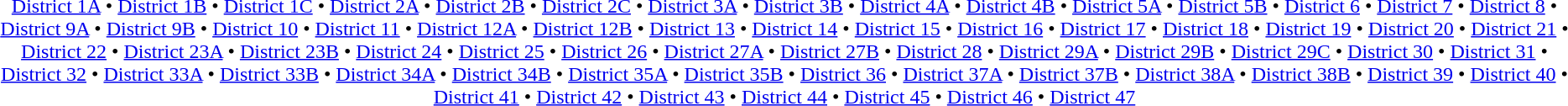<table id=toc class=toc summary=Contents>
<tr>
<td align=center><br><a href='#'>District 1A</a> • <a href='#'>District 1B</a> • <a href='#'>District 1C</a> • <a href='#'>District 2A</a> • <a href='#'>District 2B</a> • <a href='#'>District 2C</a> • <a href='#'>District 3A</a> • <a href='#'>District 3B</a> • <a href='#'>District 4A</a> • <a href='#'>District 4B</a> • <a href='#'>District 5A</a> • <a href='#'>District 5B</a> • <a href='#'>District 6</a> • <a href='#'>District 7</a> • <a href='#'>District 8</a> • <a href='#'>District 9A</a> • <a href='#'>District 9B</a> • <a href='#'>District 10</a> • <a href='#'>District 11</a> • <a href='#'>District 12A</a> • <a href='#'>District 12B</a> • <a href='#'>District 13</a> • <a href='#'>District 14</a> • <a href='#'>District 15</a> • <a href='#'>District 16</a> • <a href='#'>District 17</a> • <a href='#'>District 18</a> • <a href='#'>District 19</a> • <a href='#'>District 20</a> • <a href='#'>District 21</a> • <a href='#'>District 22</a> • <a href='#'>District 23A</a> • <a href='#'>District 23B</a> • <a href='#'>District 24</a> • <a href='#'>District 25</a> • <a href='#'>District 26</a> • <a href='#'>District 27A</a> • <a href='#'>District 27B</a> • <a href='#'>District 28</a> • <a href='#'>District 29A</a> • <a href='#'>District 29B</a> • <a href='#'>District 29C</a> • <a href='#'>District 30</a> • <a href='#'>District 31</a> • <a href='#'>District 32</a> • <a href='#'>District 33A</a> • <a href='#'>District 33B</a> • <a href='#'>District 34A</a> • <a href='#'>District 34B</a> • <a href='#'>District 35A</a> • <a href='#'>District 35B</a> • <a href='#'>District 36</a> • <a href='#'>District 37A</a> • <a href='#'>District 37B</a> • <a href='#'>District 38A</a> • <a href='#'>District 38B</a> • <a href='#'>District 39</a> • <a href='#'>District 40</a> • <a href='#'>District 41</a> • <a href='#'>District 42</a> • <a href='#'>District 43</a> • <a href='#'>District 44</a> • <a href='#'>District 45</a> • <a href='#'>District 46</a> • <a href='#'>District 47</a></td>
</tr>
</table>
